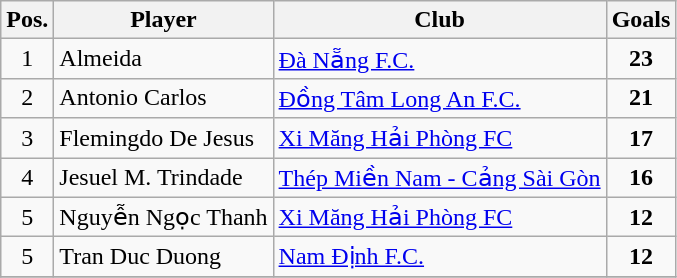<table class="wikitable" style="text-align:center;">
<tr>
<th>Pos.</th>
<th>Player</th>
<th>Club</th>
<th>Goals</th>
</tr>
<tr>
<td>1</td>
<td align="left"> Almeida</td>
<td align="left"><a href='#'>Đà Nẵng F.C.</a></td>
<td><strong>23</strong></td>
</tr>
<tr>
<td>2</td>
<td align="left"> Antonio Carlos</td>
<td align="left"><a href='#'>Đồng Tâm Long An F.C.</a></td>
<td><strong>21</strong></td>
</tr>
<tr>
<td>3</td>
<td align="left"> Flemingdo De Jesus</td>
<td align="left"><a href='#'>Xi Măng Hải Phòng FC</a></td>
<td><strong>17</strong></td>
</tr>
<tr>
<td>4</td>
<td align="left"> Jesuel M. Trindade</td>
<td align="left"><a href='#'>Thép Miền Nam - Cảng Sài Gòn</a></td>
<td><strong>16</strong></td>
</tr>
<tr>
<td>5</td>
<td align="left"> Nguyễn Ngọc Thanh</td>
<td align="left"><a href='#'>Xi Măng Hải Phòng FC</a></td>
<td><strong>12</strong></td>
</tr>
<tr>
<td>5</td>
<td align="left"> Tran Duc Duong</td>
<td align="left"><a href='#'>Nam Định F.C.</a></td>
<td><strong>12</strong></td>
</tr>
<tr>
</tr>
</table>
